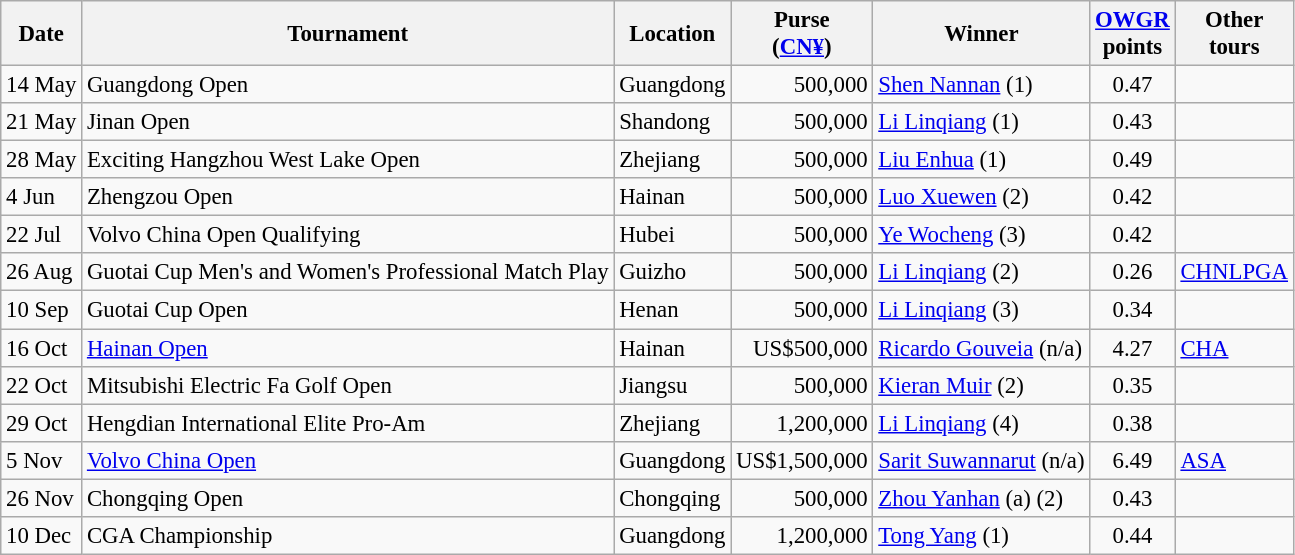<table class="wikitable" style="font-size:95%">
<tr>
<th>Date</th>
<th>Tournament</th>
<th>Location</th>
<th>Purse<br>(<a href='#'>CN¥</a>)</th>
<th>Winner</th>
<th><a href='#'>OWGR</a><br>points</th>
<th>Other<br>tours</th>
</tr>
<tr>
<td>14 May</td>
<td>Guangdong Open</td>
<td>Guangdong</td>
<td align=right>500,000</td>
<td> <a href='#'>Shen Nannan</a> (1)</td>
<td align=center>0.47</td>
<td></td>
</tr>
<tr>
<td>21 May</td>
<td>Jinan Open</td>
<td>Shandong</td>
<td align=right>500,000</td>
<td> <a href='#'>Li Linqiang</a> (1)</td>
<td align=center>0.43</td>
<td></td>
</tr>
<tr>
<td>28 May</td>
<td>Exciting Hangzhou West Lake Open</td>
<td>Zhejiang</td>
<td align=right>500,000</td>
<td> <a href='#'>Liu Enhua</a> (1)</td>
<td align=center>0.49</td>
<td></td>
</tr>
<tr>
<td>4 Jun</td>
<td>Zhengzou Open</td>
<td>Hainan</td>
<td align=right>500,000</td>
<td> <a href='#'>Luo Xuewen</a> (2)</td>
<td align=center>0.42</td>
<td></td>
</tr>
<tr>
<td>22 Jul</td>
<td>Volvo China Open Qualifying</td>
<td>Hubei</td>
<td align=right>500,000</td>
<td> <a href='#'>Ye Wocheng</a> (3)</td>
<td align=center>0.42</td>
<td></td>
</tr>
<tr>
<td>26 Aug</td>
<td>Guotai Cup Men's and Women's Professional Match Play</td>
<td>Guizho</td>
<td align=right>500,000</td>
<td> <a href='#'>Li Linqiang</a> (2)</td>
<td align=center>0.26</td>
<td><a href='#'>CHNLPGA</a></td>
</tr>
<tr>
<td>10 Sep</td>
<td>Guotai Cup Open</td>
<td>Henan</td>
<td align=right>500,000</td>
<td> <a href='#'>Li Linqiang</a> (3)</td>
<td align=center>0.34</td>
<td></td>
</tr>
<tr>
<td>16 Oct</td>
<td><a href='#'>Hainan Open</a></td>
<td>Hainan</td>
<td align=right>US$500,000</td>
<td> <a href='#'>Ricardo Gouveia</a> (n/a)</td>
<td align=center>4.27</td>
<td><a href='#'>CHA</a></td>
</tr>
<tr>
<td>22 Oct</td>
<td>Mitsubishi Electric Fa Golf Open</td>
<td>Jiangsu</td>
<td align=right>500,000</td>
<td> <a href='#'>Kieran Muir</a> (2)</td>
<td align=center>0.35</td>
<td></td>
</tr>
<tr>
<td>29 Oct</td>
<td>Hengdian International Elite Pro-Am</td>
<td>Zhejiang</td>
<td align=right>1,200,000</td>
<td> <a href='#'>Li Linqiang</a> (4)</td>
<td align=center>0.38</td>
<td></td>
</tr>
<tr>
<td>5 Nov</td>
<td><a href='#'>Volvo China Open</a></td>
<td>Guangdong</td>
<td align=right>US$1,500,000</td>
<td> <a href='#'>Sarit Suwannarut</a> (n/a)</td>
<td align=center>6.49</td>
<td><a href='#'>ASA</a></td>
</tr>
<tr>
<td>26 Nov</td>
<td>Chongqing Open</td>
<td>Chongqing</td>
<td align=right>500,000</td>
<td> <a href='#'>Zhou Yanhan</a> (a) (2)</td>
<td align=center>0.43</td>
<td></td>
</tr>
<tr>
<td>10 Dec</td>
<td>CGA Championship</td>
<td>Guangdong</td>
<td align=right>1,200,000</td>
<td> <a href='#'>Tong Yang</a> (1)</td>
<td align=center>0.44</td>
<td></td>
</tr>
</table>
